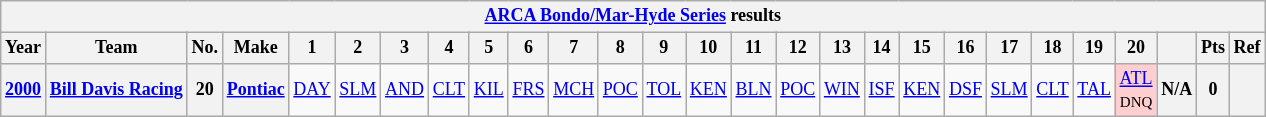<table class="wikitable" style="text-align:center; font-size:75%">
<tr>
<th colspan=45><a href='#'>ARCA Bondo/Mar-Hyde Series</a> results</th>
</tr>
<tr>
<th>Year</th>
<th>Team</th>
<th>No.</th>
<th>Make</th>
<th>1</th>
<th>2</th>
<th>3</th>
<th>4</th>
<th>5</th>
<th>6</th>
<th>7</th>
<th>8</th>
<th>9</th>
<th>10</th>
<th>11</th>
<th>12</th>
<th>13</th>
<th>14</th>
<th>15</th>
<th>16</th>
<th>17</th>
<th>18</th>
<th>19</th>
<th>20</th>
<th></th>
<th>Pts</th>
<th>Ref</th>
</tr>
<tr>
<th><a href='#'>2000</a></th>
<th><a href='#'>Bill Davis Racing</a></th>
<th>20</th>
<th><a href='#'>Pontiac</a></th>
<td><a href='#'>DAY</a></td>
<td><a href='#'>SLM</a></td>
<td><a href='#'>AND</a></td>
<td><a href='#'>CLT</a></td>
<td><a href='#'>KIL</a></td>
<td><a href='#'>FRS</a></td>
<td><a href='#'>MCH</a></td>
<td><a href='#'>POC</a></td>
<td><a href='#'>TOL</a></td>
<td><a href='#'>KEN</a></td>
<td><a href='#'>BLN</a></td>
<td><a href='#'>POC</a></td>
<td><a href='#'>WIN</a></td>
<td><a href='#'>ISF</a></td>
<td><a href='#'>KEN</a></td>
<td><a href='#'>DSF</a></td>
<td><a href='#'>SLM</a></td>
<td><a href='#'>CLT</a></td>
<td><a href='#'>TAL</a></td>
<td style="background:#FFCFCF;"><a href='#'>ATL</a><br><small>DNQ</small></td>
<th>N/A</th>
<th>0</th>
<th></th>
</tr>
</table>
